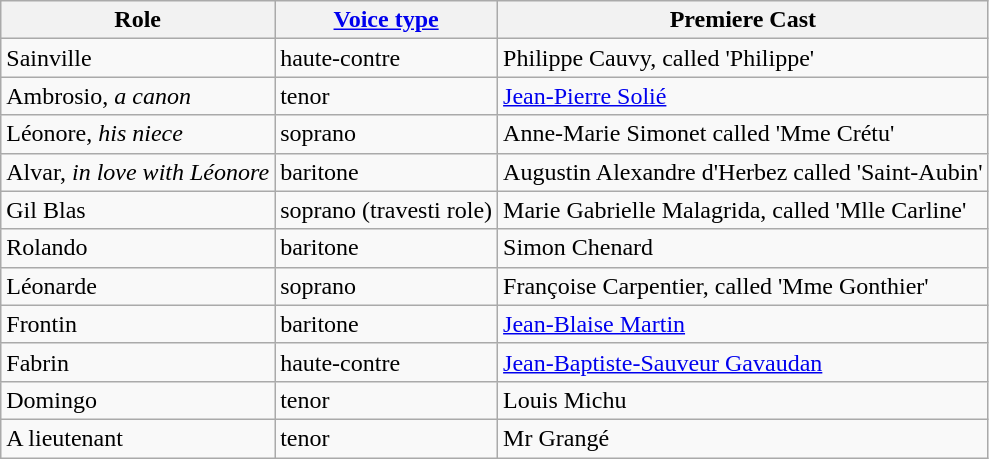<table class="wikitable">
<tr>
<th>Role</th>
<th><a href='#'>Voice type</a></th>
<th>Premiere Cast</th>
</tr>
<tr>
<td>Sainville</td>
<td>haute-contre</td>
<td>Philippe Cauvy, called 'Philippe'</td>
</tr>
<tr>
<td>Ambrosio, <em>a canon</em></td>
<td>tenor</td>
<td><a href='#'>Jean-Pierre Solié</a></td>
</tr>
<tr>
<td>Léonore, <em>his niece</em></td>
<td>soprano</td>
<td>Anne-Marie Simonet called 'Mme Crétu'</td>
</tr>
<tr>
<td>Alvar, <em>in love with Léonore</em></td>
<td>baritone</td>
<td>Augustin Alexandre d'Herbez called 'Saint-Aubin'</td>
</tr>
<tr>
<td>Gil Blas</td>
<td>soprano (travesti role)</td>
<td>Marie Gabrielle Malagrida, called 'Mlle Carline'</td>
</tr>
<tr>
<td>Rolando</td>
<td>baritone</td>
<td>Simon Chenard</td>
</tr>
<tr>
<td>Léonarde</td>
<td>soprano</td>
<td>Françoise Carpentier, called 'Mme Gonthier'</td>
</tr>
<tr>
<td>Frontin</td>
<td>baritone</td>
<td><a href='#'>Jean-Blaise Martin</a></td>
</tr>
<tr>
<td>Fabrin</td>
<td>haute-contre</td>
<td><a href='#'>Jean-Baptiste-Sauveur Gavaudan</a></td>
</tr>
<tr>
<td>Domingo</td>
<td>tenor</td>
<td>Louis Michu</td>
</tr>
<tr>
<td>A lieutenant</td>
<td>tenor</td>
<td>Mr Grangé</td>
</tr>
</table>
